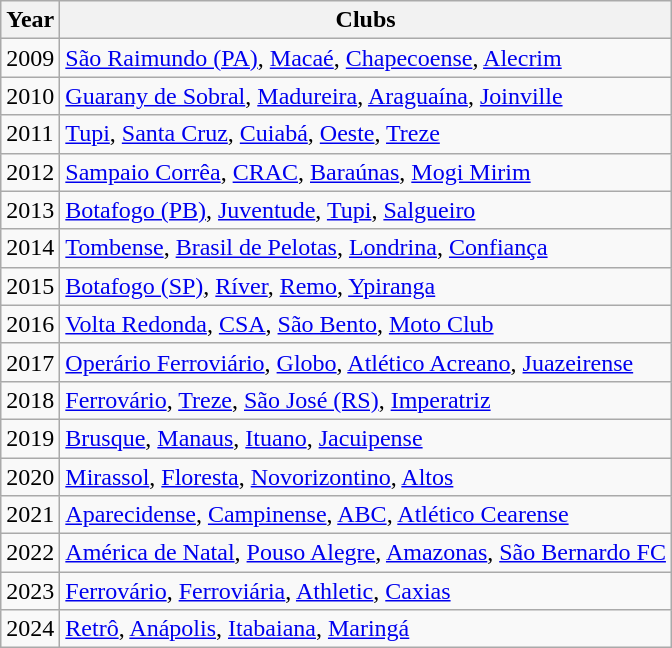<table class="wikitable">
<tr>
<th>Year</th>
<th>Clubs</th>
</tr>
<tr>
<td>2009</td>
<td><a href='#'>São Raimundo (PA)</a>, <a href='#'>Macaé</a>, <a href='#'>Chapecoense</a>, <a href='#'>Alecrim</a></td>
</tr>
<tr>
<td>2010</td>
<td><a href='#'>Guarany de Sobral</a>, <a href='#'>Madureira</a>, <a href='#'>Araguaína</a>, <a href='#'>Joinville</a></td>
</tr>
<tr>
<td>2011</td>
<td><a href='#'>Tupi</a>, <a href='#'>Santa Cruz</a>, <a href='#'>Cuiabá</a>, <a href='#'>Oeste</a>, <a href='#'>Treze</a></td>
</tr>
<tr>
<td>2012</td>
<td><a href='#'>Sampaio Corrêa</a>, <a href='#'>CRAC</a>, <a href='#'>Baraúnas</a>, <a href='#'>Mogi Mirim</a></td>
</tr>
<tr>
<td>2013</td>
<td><a href='#'>Botafogo (PB)</a>, <a href='#'>Juventude</a>, <a href='#'>Tupi</a>, <a href='#'>Salgueiro</a></td>
</tr>
<tr>
<td>2014</td>
<td><a href='#'>Tombense</a>, <a href='#'>Brasil de Pelotas</a>, <a href='#'>Londrina</a>, <a href='#'>Confiança</a></td>
</tr>
<tr>
<td>2015</td>
<td><a href='#'>Botafogo (SP)</a>, <a href='#'>Ríver</a>, <a href='#'>Remo</a>, <a href='#'>Ypiranga</a></td>
</tr>
<tr>
<td>2016</td>
<td><a href='#'>Volta Redonda</a>, <a href='#'>CSA</a>, <a href='#'>São Bento</a>, <a href='#'>Moto Club</a></td>
</tr>
<tr>
<td>2017</td>
<td><a href='#'>Operário Ferroviário</a>, <a href='#'>Globo</a>, <a href='#'>Atlético Acreano</a>, <a href='#'>Juazeirense</a></td>
</tr>
<tr>
<td>2018</td>
<td><a href='#'>Ferrovário</a>, <a href='#'>Treze</a>, <a href='#'>São José (RS)</a>, <a href='#'>Imperatriz</a></td>
</tr>
<tr>
<td>2019</td>
<td><a href='#'>Brusque</a>, <a href='#'>Manaus</a>, <a href='#'>Ituano</a>, <a href='#'>Jacuipense</a></td>
</tr>
<tr>
<td>2020</td>
<td><a href='#'>Mirassol</a>, <a href='#'>Floresta</a>, <a href='#'>Novorizontino</a>, <a href='#'>Altos</a></td>
</tr>
<tr>
<td>2021</td>
<td><a href='#'>Aparecidense</a>, <a href='#'>Campinense</a>, <a href='#'>ABC</a>, <a href='#'>Atlético Cearense</a></td>
</tr>
<tr>
<td>2022</td>
<td><a href='#'>América de Natal</a>, <a href='#'>Pouso Alegre</a>, <a href='#'>Amazonas</a>, <a href='#'>São Bernardo FC</a></td>
</tr>
<tr>
<td>2023</td>
<td><a href='#'>Ferrovário</a>, <a href='#'>Ferroviária</a>, <a href='#'>Athletic</a>, <a href='#'>Caxias</a></td>
</tr>
<tr>
<td>2024</td>
<td><a href='#'>Retrô</a>, <a href='#'>Anápolis</a>, <a href='#'>Itabaiana</a>, <a href='#'>Maringá</a></td>
</tr>
</table>
